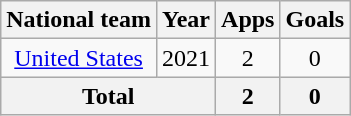<table class=wikitable style=text-align:center>
<tr>
<th>National team</th>
<th>Year</th>
<th>Apps</th>
<th>Goals</th>
</tr>
<tr>
<td rowspan=1><a href='#'>United States</a></td>
<td>2021</td>
<td>2</td>
<td>0</td>
</tr>
<tr>
<th colspan=2>Total</th>
<th>2</th>
<th>0</th>
</tr>
</table>
